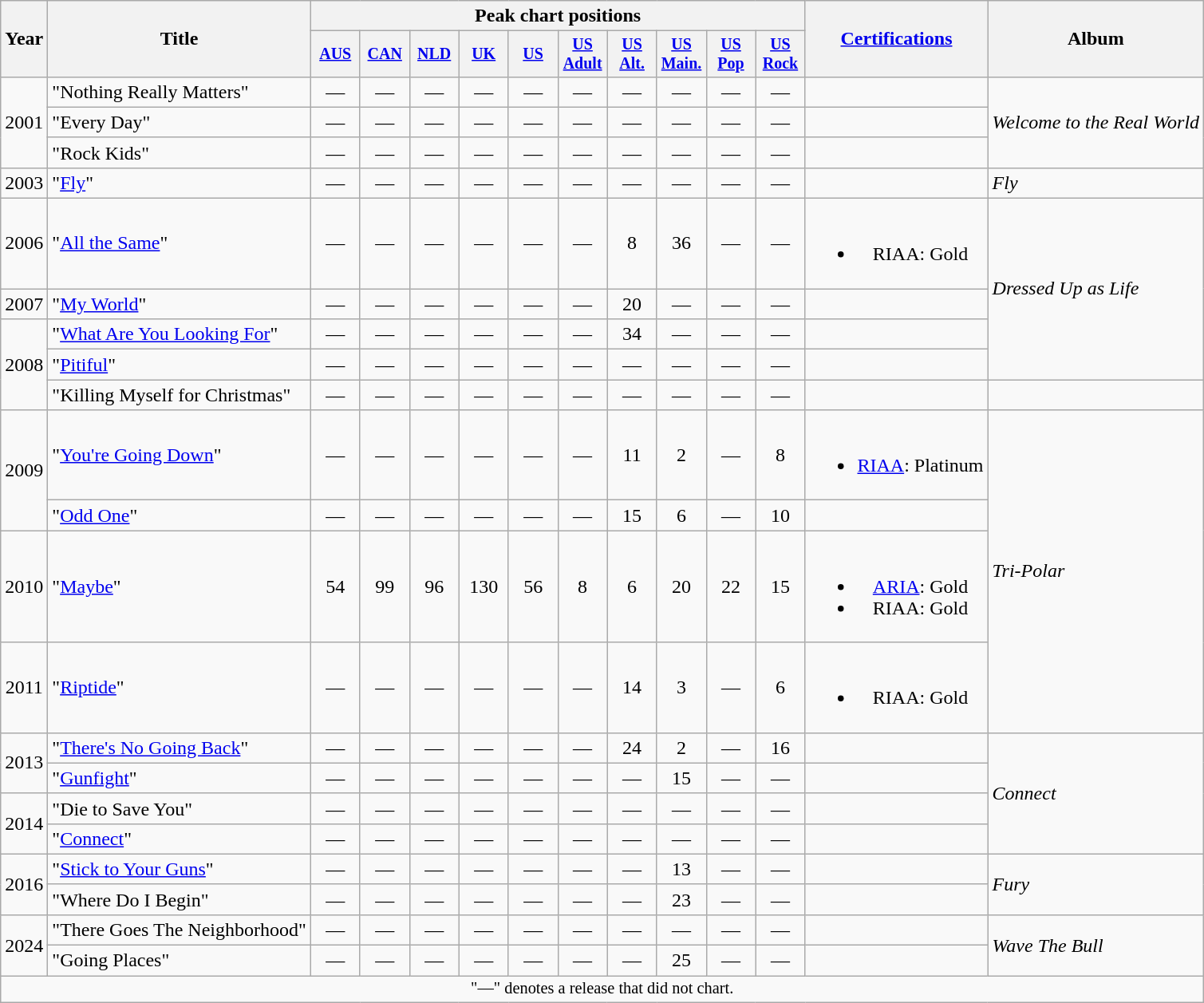<table class="wikitable" style="text-align:center;">
<tr>
<th rowspan="2">Year</th>
<th rowspan="2">Title</th>
<th colspan="10">Peak chart positions</th>
<th rowspan="2"><a href='#'>Certifications</a></th>
<th rowspan="2">Album</th>
</tr>
<tr style="font-size:smaller;">
<th width="35"><a href='#'>AUS</a><br></th>
<th width="35"><a href='#'>CAN</a><br></th>
<th width="35"><a href='#'>NLD</a><br></th>
<th width="35"><a href='#'>UK</a><br></th>
<th width="35"><a href='#'>US</a></th>
<th width="35"><a href='#'>US Adult</a></th>
<th width="35"><a href='#'>US<br>Alt.</a></th>
<th width="35"><a href='#'>US Main.</a></th>
<th width="35"><a href='#'>US<br>Pop</a></th>
<th width="35"><a href='#'>US Rock</a></th>
</tr>
<tr>
<td rowspan="3">2001</td>
<td align="left">"Nothing Really Matters" </td>
<td>—</td>
<td>—</td>
<td>—</td>
<td>—</td>
<td>—</td>
<td>—</td>
<td>—</td>
<td>—</td>
<td>—</td>
<td>—</td>
<td></td>
<td style="text-align:left;" rowspan="3"><em>Welcome to the Real World</em></td>
</tr>
<tr>
<td align="left">"Every Day" </td>
<td>—</td>
<td>—</td>
<td>—</td>
<td>—</td>
<td>—</td>
<td>—</td>
<td>—</td>
<td>—</td>
<td>—</td>
<td>—</td>
<td></td>
</tr>
<tr>
<td align="left">"Rock Kids" </td>
<td>—</td>
<td>—</td>
<td>—</td>
<td>—</td>
<td>—</td>
<td>—</td>
<td>—</td>
<td>—</td>
<td>—</td>
<td>—</td>
<td></td>
</tr>
<tr>
<td>2003</td>
<td align="left">"<a href='#'>Fly</a>" </td>
<td>—</td>
<td>—</td>
<td>—</td>
<td>—</td>
<td>—</td>
<td>—</td>
<td>—</td>
<td>—</td>
<td>—</td>
<td>—</td>
<td></td>
<td align="left"><em>Fly</em></td>
</tr>
<tr>
<td>2006</td>
<td align="left">"<a href='#'>All the Same</a>"</td>
<td>—</td>
<td>—</td>
<td>—</td>
<td>—</td>
<td>—</td>
<td>—</td>
<td>8</td>
<td>36</td>
<td>—</td>
<td>—</td>
<td><br><ul><li>RIAA: Gold</li></ul></td>
<td style="text-align:left;" rowspan="4"><em>Dressed Up as Life</em></td>
</tr>
<tr>
<td>2007</td>
<td align="left">"<a href='#'>My World</a>"</td>
<td>—</td>
<td>—</td>
<td>—</td>
<td>—</td>
<td>—</td>
<td>—</td>
<td>20</td>
<td>—</td>
<td>—</td>
<td>—</td>
<td></td>
</tr>
<tr>
<td rowspan="3">2008</td>
<td align="left">"<a href='#'>What Are You Looking For</a>"</td>
<td>—</td>
<td>—</td>
<td>—</td>
<td>—</td>
<td>—</td>
<td>—</td>
<td>34</td>
<td>—</td>
<td>—</td>
<td>—</td>
<td></td>
</tr>
<tr>
<td align="left">"<a href='#'>Pitiful</a>"</td>
<td>—</td>
<td>—</td>
<td>—</td>
<td>—</td>
<td>—</td>
<td>—</td>
<td>—</td>
<td>—</td>
<td>—</td>
<td>—</td>
<td></td>
</tr>
<tr>
<td align="left">"Killing Myself for Christmas"</td>
<td>—</td>
<td>—</td>
<td>—</td>
<td>—</td>
<td>—</td>
<td>—</td>
<td>—</td>
<td>—</td>
<td>—</td>
<td>—</td>
<td></td>
<td></td>
</tr>
<tr>
<td rowspan="2">2009</td>
<td align="left">"<a href='#'>You're Going Down</a>"</td>
<td>—</td>
<td>—</td>
<td>—</td>
<td>—</td>
<td>—</td>
<td>—</td>
<td>11</td>
<td>2</td>
<td>—</td>
<td>8</td>
<td><br><ul><li><a href='#'>RIAA</a>: Platinum</li></ul></td>
<td style="text-align:left;" rowspan="4"><em>Tri-Polar</em></td>
</tr>
<tr>
<td align="left">"<a href='#'>Odd One</a>"</td>
<td>—</td>
<td>—</td>
<td>—</td>
<td>—</td>
<td>—</td>
<td>—</td>
<td>15</td>
<td>6</td>
<td>—</td>
<td>10</td>
<td></td>
</tr>
<tr>
<td>2010</td>
<td align="left">"<a href='#'>Maybe</a>"</td>
<td>54</td>
<td>99</td>
<td>96</td>
<td>130</td>
<td>56</td>
<td>8</td>
<td>6</td>
<td>20</td>
<td>22</td>
<td>15</td>
<td><br><ul><li><a href='#'>ARIA</a>: Gold</li><li>RIAA: Gold</li></ul></td>
</tr>
<tr>
<td>2011</td>
<td align="left">"<a href='#'>Riptide</a>"</td>
<td>—</td>
<td>—</td>
<td>—</td>
<td>—</td>
<td>—</td>
<td>—</td>
<td>14</td>
<td>3</td>
<td>—</td>
<td>6</td>
<td><br><ul><li>RIAA: Gold</li></ul></td>
</tr>
<tr>
<td rowspan="2">2013</td>
<td align="left">"<a href='#'>There's No Going Back</a>"</td>
<td>—</td>
<td>—</td>
<td>—</td>
<td>—</td>
<td>—</td>
<td>—</td>
<td>24</td>
<td>2</td>
<td>—</td>
<td>16</td>
<td></td>
<td style="text-align:left;" rowspan="4"><em>Connect</em></td>
</tr>
<tr>
<td align="left">"<a href='#'>Gunfight</a>"</td>
<td>—</td>
<td>—</td>
<td>—</td>
<td>—</td>
<td>—</td>
<td>—</td>
<td>—</td>
<td>15</td>
<td>—</td>
<td>—</td>
<td></td>
</tr>
<tr>
<td rowspan="2">2014</td>
<td align="left">"Die to Save You"</td>
<td>—</td>
<td>—</td>
<td>—</td>
<td>—</td>
<td>—</td>
<td>—</td>
<td>—</td>
<td>—</td>
<td>—</td>
<td>—</td>
<td></td>
</tr>
<tr>
<td align="left">"<a href='#'>Connect</a>"</td>
<td>—</td>
<td>—</td>
<td>—</td>
<td>—</td>
<td>—</td>
<td>—</td>
<td>—</td>
<td>—</td>
<td>—</td>
<td>—</td>
<td></td>
</tr>
<tr>
<td rowspan="2">2016</td>
<td align="left">"<a href='#'>Stick to Your Guns</a>"</td>
<td>—</td>
<td>—</td>
<td>—</td>
<td>—</td>
<td>—</td>
<td>—</td>
<td>—</td>
<td>13</td>
<td>—</td>
<td>—</td>
<td></td>
<td style="text-align:left;" rowspan="2"><em>Fury</em></td>
</tr>
<tr>
<td align="left">"Where Do I Begin"</td>
<td>—</td>
<td>—</td>
<td>—</td>
<td>—</td>
<td>—</td>
<td>—</td>
<td>—</td>
<td>23</td>
<td>—</td>
<td>—</td>
<td></td>
</tr>
<tr>
<td rowspan="2">2024</td>
<td align="left">"There Goes The Neighborhood"</td>
<td>—</td>
<td>—</td>
<td>—</td>
<td>—</td>
<td>—</td>
<td>—</td>
<td>—</td>
<td>—</td>
<td>—</td>
<td>—</td>
<td></td>
<td style="text-align:left;" rowspan="2"><em>Wave The Bull</em></td>
</tr>
<tr>
<td align="left">"Going Places"</td>
<td>—</td>
<td>—</td>
<td>—</td>
<td>—</td>
<td>—</td>
<td>—</td>
<td>—</td>
<td>25</td>
<td>—</td>
<td>—</td>
<td></td>
</tr>
<tr>
<td colspan="14" style="font-size:85%">"—" denotes a release that did not chart.</td>
</tr>
</table>
